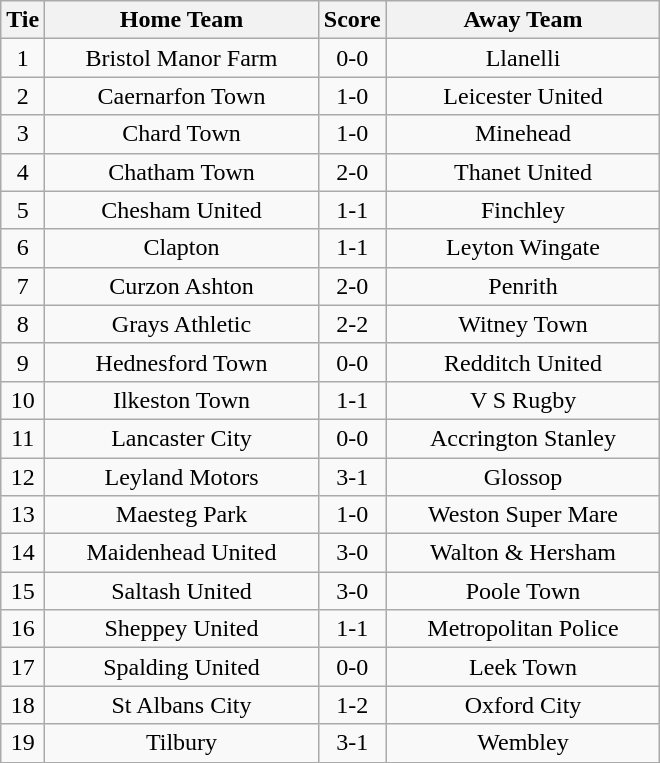<table class="wikitable" style="text-align:center;">
<tr>
<th width=20>Tie</th>
<th width=175>Home Team</th>
<th width=20>Score</th>
<th width=175>Away Team</th>
</tr>
<tr>
<td>1</td>
<td>Bristol Manor Farm</td>
<td>0-0</td>
<td>Llanelli</td>
</tr>
<tr>
<td>2</td>
<td>Caernarfon Town</td>
<td>1-0</td>
<td>Leicester United</td>
</tr>
<tr>
<td>3</td>
<td>Chard Town</td>
<td>1-0</td>
<td>Minehead</td>
</tr>
<tr>
<td>4</td>
<td>Chatham Town</td>
<td>2-0</td>
<td>Thanet United</td>
</tr>
<tr>
<td>5</td>
<td>Chesham United</td>
<td>1-1</td>
<td>Finchley</td>
</tr>
<tr>
<td>6</td>
<td>Clapton</td>
<td>1-1</td>
<td>Leyton Wingate</td>
</tr>
<tr>
<td>7</td>
<td>Curzon Ashton</td>
<td>2-0</td>
<td>Penrith</td>
</tr>
<tr>
<td>8</td>
<td>Grays Athletic</td>
<td>2-2</td>
<td>Witney Town</td>
</tr>
<tr>
<td>9</td>
<td>Hednesford Town</td>
<td>0-0</td>
<td>Redditch United</td>
</tr>
<tr>
<td>10</td>
<td>Ilkeston Town</td>
<td>1-1</td>
<td>V S Rugby</td>
</tr>
<tr>
<td>11</td>
<td>Lancaster City</td>
<td>0-0</td>
<td>Accrington Stanley</td>
</tr>
<tr>
<td>12</td>
<td>Leyland Motors</td>
<td>3-1</td>
<td>Glossop</td>
</tr>
<tr>
<td>13</td>
<td>Maesteg Park</td>
<td>1-0</td>
<td>Weston Super Mare</td>
</tr>
<tr>
<td>14</td>
<td>Maidenhead United</td>
<td>3-0</td>
<td>Walton & Hersham</td>
</tr>
<tr>
<td>15</td>
<td>Saltash United</td>
<td>3-0</td>
<td>Poole Town</td>
</tr>
<tr>
<td>16</td>
<td>Sheppey United</td>
<td>1-1</td>
<td>Metropolitan Police</td>
</tr>
<tr>
<td>17</td>
<td>Spalding United</td>
<td>0-0</td>
<td>Leek Town</td>
</tr>
<tr>
<td>18</td>
<td>St Albans City</td>
<td>1-2</td>
<td>Oxford City</td>
</tr>
<tr>
<td>19</td>
<td>Tilbury</td>
<td>3-1</td>
<td>Wembley</td>
</tr>
</table>
